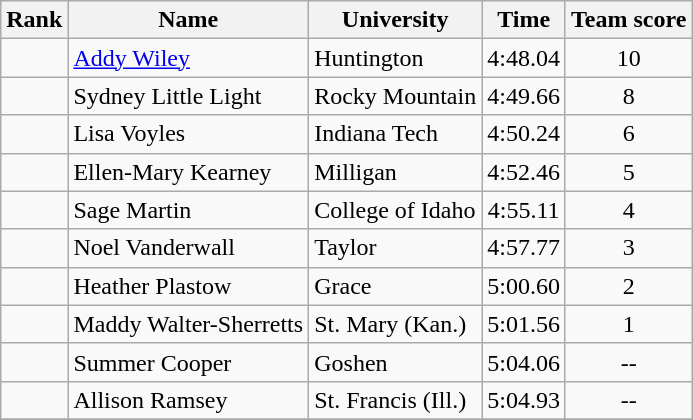<table class="wikitable sortable" style="text-align:center">
<tr>
<th>Rank</th>
<th>Name</th>
<th>University</th>
<th>Time</th>
<th>Team score</th>
</tr>
<tr>
<td></td>
<td align=left><a href='#'>Addy Wiley</a></td>
<td align="left">Huntington</td>
<td>4:48.04</td>
<td>10</td>
</tr>
<tr>
<td></td>
<td align=left>Sydney Little Light</td>
<td align="left">Rocky Mountain</td>
<td>4:49.66</td>
<td>8</td>
</tr>
<tr>
<td></td>
<td align=left>Lisa Voyles</td>
<td align="left">Indiana Tech</td>
<td>4:50.24</td>
<td>6</td>
</tr>
<tr>
<td></td>
<td align=left>Ellen-Mary Kearney</td>
<td align="left">Milligan</td>
<td>4:52.46</td>
<td>5</td>
</tr>
<tr>
<td></td>
<td align=left>Sage Martin</td>
<td align="left">College of Idaho</td>
<td>4:55.11</td>
<td>4</td>
</tr>
<tr>
<td></td>
<td align=left>Noel Vanderwall</td>
<td align="left">Taylor</td>
<td>4:57.77</td>
<td>3</td>
</tr>
<tr>
<td></td>
<td align=left>Heather Plastow</td>
<td align="left">Grace</td>
<td>5:00.60</td>
<td>2</td>
</tr>
<tr>
<td></td>
<td align=left>Maddy Walter-Sherretts</td>
<td align="left">St. Mary (Kan.)</td>
<td>5:01.56</td>
<td>1</td>
</tr>
<tr>
<td></td>
<td align=left>Summer Cooper</td>
<td align="left">Goshen</td>
<td>5:04.06</td>
<td>--</td>
</tr>
<tr>
<td></td>
<td align=left>Allison Ramsey</td>
<td align="left">St. Francis (Ill.)</td>
<td>5:04.93</td>
<td>--</td>
</tr>
<tr>
</tr>
</table>
